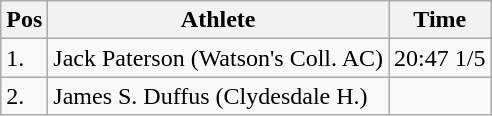<table class="wikitable">
<tr>
<th>Pos</th>
<th>Athlete</th>
<th>Time</th>
</tr>
<tr>
<td>1.</td>
<td>Jack Paterson (Watson's Coll. AC)</td>
<td>20:47 1/5</td>
</tr>
<tr>
<td>2.</td>
<td>James S. Duffus (Clydesdale H.)</td>
<td></td>
</tr>
</table>
